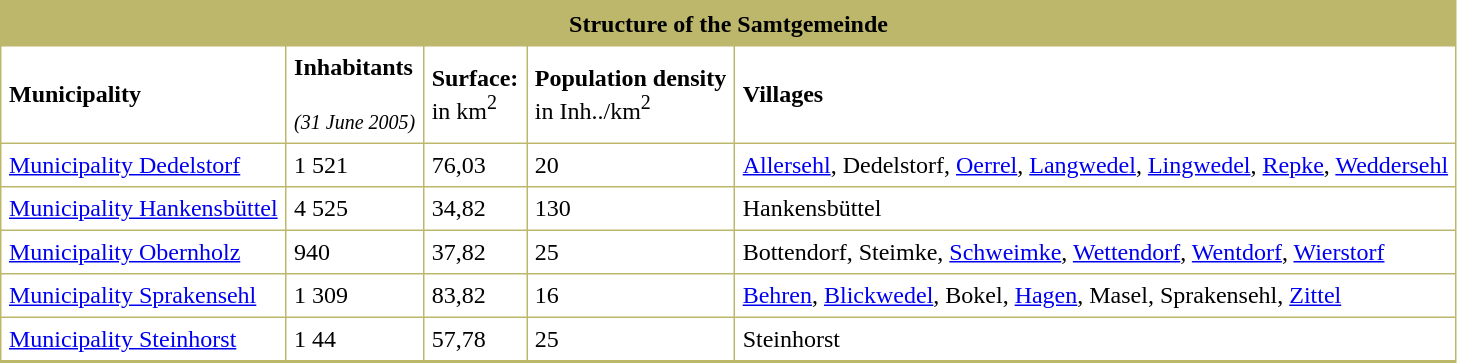<table border="0" cellpadding="5" cellspacing="1" style=" empty-cells:show; margin-bottom:0.5em; background:#BDB76B;">
<tr --- bgcolor="#FFFFFF">
</tr>
<tr>
<th colspan="5"><strong>Structure of the Samtgemeinde</strong></th>
</tr>
<tr --- bgcolor="#FFFFFF">
<td><span><strong>Municipality</strong></span></td>
<td><span><strong>Inhabitants</strong><br><br><em><small>(31 June 2005)</small></em></span></td>
<td><span><strong>Surface:</strong><br>in km<sup>2</sup></span></td>
<td><span><strong>Population density</strong><br>in Inh../km<sup>2</sup></span></td>
<td><span><strong>Villages</strong></span></td>
</tr>
<tr --- bgcolor="#FFFFFF">
<td><a href='#'>Municipality Dedelstorf</a></td>
<td>1 521</td>
<td>76,03</td>
<td>20</td>
<td><a href='#'>Allersehl</a>, Dedelstorf, <a href='#'>Oerrel</a>, <a href='#'>Langwedel</a>, <a href='#'>Lingwedel</a>, <a href='#'>Repke</a>, <a href='#'>Weddersehl</a></td>
</tr>
<tr --- bgcolor="#FFFFFF">
<td><a href='#'>Municipality Hankensbüttel</a></td>
<td>4 525</td>
<td>34,82</td>
<td>130</td>
<td>Hankensbüttel</td>
</tr>
<tr --- bgcolor="#FFFFFF">
<td><a href='#'>Municipality Obernholz</a></td>
<td>940</td>
<td>37,82</td>
<td>25</td>
<td>Bottendorf, Steimke, <a href='#'>Schweimke</a>, <a href='#'>Wettendorf</a>, <a href='#'>Wentdorf</a>, <a href='#'>Wierstorf</a></td>
</tr>
<tr --- bgcolor="#FFFFFF">
<td><a href='#'>Municipality Sprakensehl</a></td>
<td>1 309</td>
<td>83,82</td>
<td>16</td>
<td><a href='#'>Behren</a>, <a href='#'>Blickwedel</a>, Bokel, <a href='#'>Hagen</a>, Masel, Sprakensehl, <a href='#'>Zittel</a></td>
</tr>
<tr --- bgcolor="#FFFFFF">
<td><a href='#'>Municipality Steinhorst</a></td>
<td>1 44</td>
<td>57,78</td>
<td>25</td>
<td>Steinhorst</td>
</tr>
<tr>
</tr>
</table>
